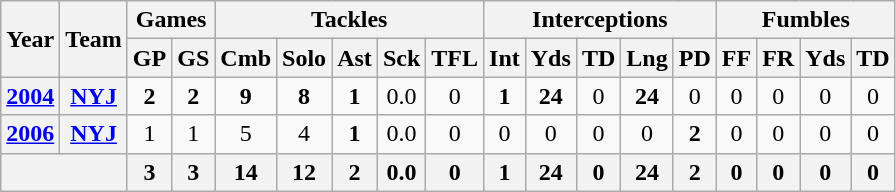<table class="wikitable" style="text-align:center">
<tr>
<th rowspan="2">Year</th>
<th rowspan="2">Team</th>
<th colspan="2">Games</th>
<th colspan="5">Tackles</th>
<th colspan="5">Interceptions</th>
<th colspan="4">Fumbles</th>
</tr>
<tr>
<th>GP</th>
<th>GS</th>
<th>Cmb</th>
<th>Solo</th>
<th>Ast</th>
<th>Sck</th>
<th>TFL</th>
<th>Int</th>
<th>Yds</th>
<th>TD</th>
<th>Lng</th>
<th>PD</th>
<th>FF</th>
<th>FR</th>
<th>Yds</th>
<th>TD</th>
</tr>
<tr>
<th><a href='#'>2004</a></th>
<th><a href='#'>NYJ</a></th>
<td><strong>2</strong></td>
<td><strong>2</strong></td>
<td><strong>9</strong></td>
<td><strong>8</strong></td>
<td><strong>1</strong></td>
<td>0.0</td>
<td>0</td>
<td><strong>1</strong></td>
<td><strong>24</strong></td>
<td>0</td>
<td><strong>24</strong></td>
<td>0</td>
<td>0</td>
<td>0</td>
<td>0</td>
<td>0</td>
</tr>
<tr>
<th><a href='#'>2006</a></th>
<th><a href='#'>NYJ</a></th>
<td>1</td>
<td>1</td>
<td>5</td>
<td>4</td>
<td><strong>1</strong></td>
<td>0.0</td>
<td>0</td>
<td>0</td>
<td>0</td>
<td>0</td>
<td>0</td>
<td><strong>2</strong></td>
<td>0</td>
<td>0</td>
<td>0</td>
<td>0</td>
</tr>
<tr>
<th colspan="2"></th>
<th>3</th>
<th>3</th>
<th>14</th>
<th>12</th>
<th>2</th>
<th>0.0</th>
<th>0</th>
<th>1</th>
<th>24</th>
<th>0</th>
<th>24</th>
<th>2</th>
<th>0</th>
<th>0</th>
<th>0</th>
<th>0</th>
</tr>
</table>
